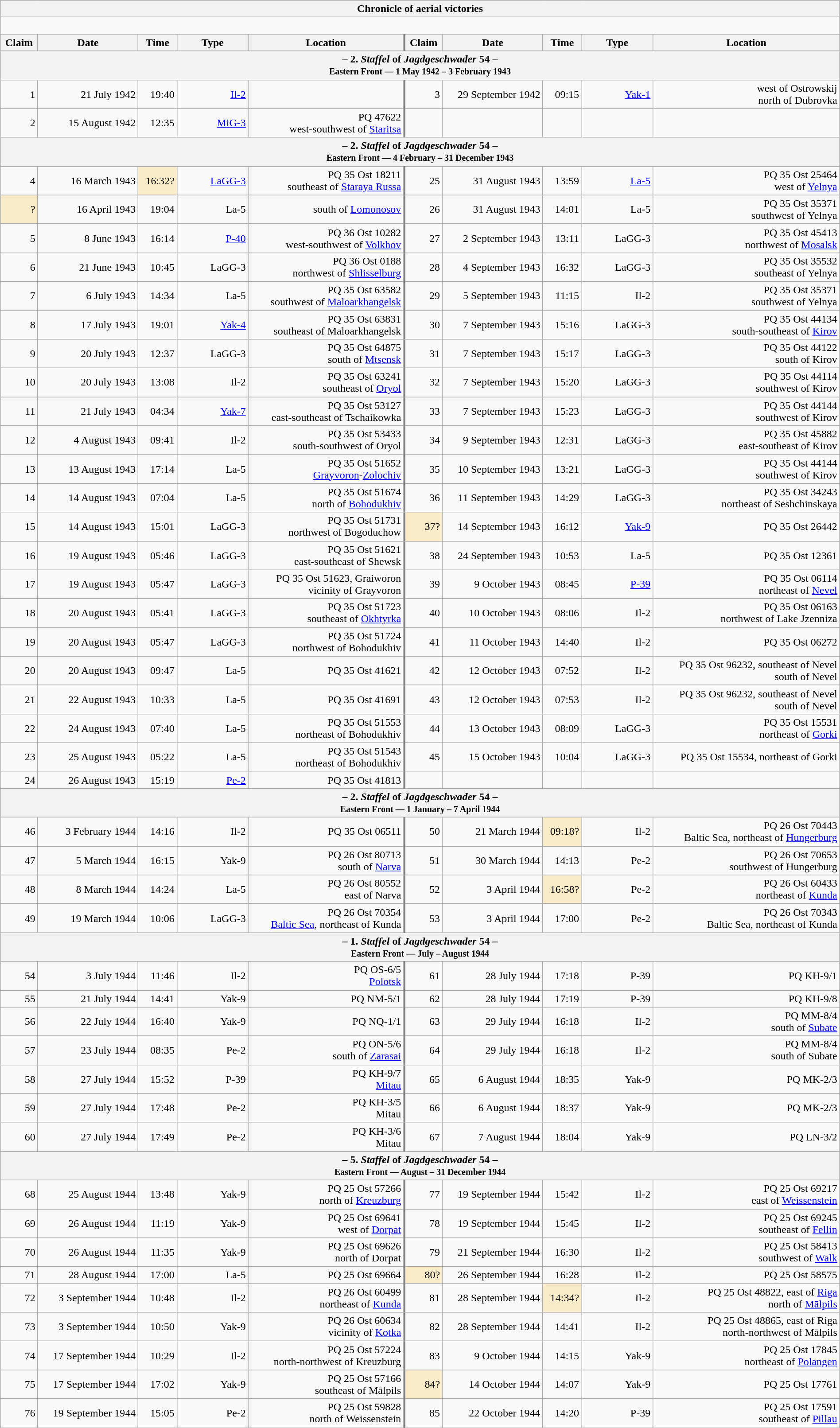<table class="wikitable plainrowheaders collapsible" style="margin-left: auto; margin-right: auto; border: none; text-align:right; width: 100%;">
<tr>
<th colspan="10">Chronicle of aerial victories</th>
</tr>
<tr>
<td colspan="10" style="text-align: left;"><br></td>
</tr>
<tr>
<th scope="col">Claim</th>
<th scope="col">Date</th>
<th scope="col">Time</th>
<th scope="col" width="100px">Type</th>
<th scope="col">Location</th>
<th scope="col" style="border-left: 3px solid grey;">Claim</th>
<th scope="col">Date</th>
<th scope="col">Time</th>
<th scope="col" width="100px">Type</th>
<th scope="col">Location</th>
</tr>
<tr>
<th colspan="10">– 2. <em>Staffel</em> of <em>Jagdgeschwader</em> 54 –<br><small>Eastern Front — 1 May 1942 – 3 February 1943</small></th>
</tr>
<tr>
<td>1</td>
<td>21 July 1942</td>
<td>19:40</td>
<td><a href='#'>Il-2</a></td>
<td></td>
<td style="border-left: 3px solid grey;">3</td>
<td>29 September 1942</td>
<td>09:15</td>
<td><a href='#'>Yak-1</a></td>
<td> west of Ostrowskij<br> north of Dubrovka</td>
</tr>
<tr>
<td>2</td>
<td>15 August 1942</td>
<td>12:35</td>
<td><a href='#'>MiG-3</a></td>
<td>PQ 47622<br> west-southwest of <a href='#'>Staritsa</a></td>
<td style="border-left: 3px solid grey;"></td>
<td></td>
<td></td>
<td></td>
<td></td>
</tr>
<tr>
<th colspan="10">– 2. <em>Staffel</em> of <em>Jagdgeschwader</em> 54 –<br><small>Eastern Front — 4 February – 31 December 1943</small></th>
</tr>
<tr>
<td>4</td>
<td>16 March 1943</td>
<td style="background:#faecc8">16:32?</td>
<td><a href='#'>LaGG-3</a></td>
<td>PQ 35 Ost 18211<br> southeast of <a href='#'>Staraya Russa</a></td>
<td style="border-left: 3px solid grey;">25</td>
<td>31 August 1943</td>
<td>13:59</td>
<td><a href='#'>La-5</a></td>
<td>PQ 35 Ost 25464<br> west of <a href='#'>Yelnya</a></td>
</tr>
<tr>
<td style="background:#faecc8">?</td>
<td>16 April 1943</td>
<td>19:04</td>
<td>La-5</td>
<td> south of <a href='#'>Lomonosov</a></td>
<td style="border-left: 3px solid grey;">26</td>
<td>31 August 1943</td>
<td>14:01</td>
<td>La-5</td>
<td>PQ 35 Ost 35371<br> southwest of Yelnya</td>
</tr>
<tr>
<td>5</td>
<td>8 June 1943</td>
<td>16:14</td>
<td><a href='#'>P-40</a></td>
<td>PQ 36 Ost 10282<br> west-southwest of <a href='#'>Volkhov</a></td>
<td style="border-left: 3px solid grey;">27</td>
<td>2 September 1943</td>
<td>13:11</td>
<td>LaGG-3</td>
<td>PQ 35 Ost 45413<br> northwest of <a href='#'>Mosalsk</a></td>
</tr>
<tr>
<td>6</td>
<td>21 June 1943</td>
<td>10:45</td>
<td>LaGG-3</td>
<td>PQ 36 Ost 0188<br> northwest of <a href='#'>Shlisselburg</a></td>
<td style="border-left: 3px solid grey;">28</td>
<td>4 September 1943</td>
<td>16:32</td>
<td>LaGG-3</td>
<td>PQ 35 Ost 35532<br> southeast of Yelnya</td>
</tr>
<tr>
<td>7</td>
<td>6 July 1943</td>
<td>14:34</td>
<td>La-5</td>
<td>PQ 35 Ost 63582<br> southwest of <a href='#'>Maloarkhangelsk</a></td>
<td style="border-left: 3px solid grey;">29</td>
<td>5 September 1943</td>
<td>11:15</td>
<td>Il-2</td>
<td>PQ 35 Ost 35371<br> southwest of Yelnya</td>
</tr>
<tr>
<td>8</td>
<td>17 July 1943</td>
<td>19:01</td>
<td><a href='#'>Yak-4</a></td>
<td>PQ 35 Ost 63831<br> southeast of Maloarkhangelsk</td>
<td style="border-left: 3px solid grey;">30</td>
<td>7 September 1943</td>
<td>15:16</td>
<td>LaGG-3</td>
<td>PQ 35 Ost 44134<br> south-southeast of <a href='#'>Kirov</a></td>
</tr>
<tr>
<td>9</td>
<td>20 July 1943</td>
<td>12:37</td>
<td>LaGG-3</td>
<td>PQ 35 Ost 64875<br> south of <a href='#'>Mtsensk</a></td>
<td style="border-left: 3px solid grey;">31</td>
<td>7 September 1943</td>
<td>15:17</td>
<td>LaGG-3</td>
<td>PQ 35 Ost 44122<br> south of Kirov</td>
</tr>
<tr>
<td>10</td>
<td>20 July 1943</td>
<td>13:08</td>
<td>Il-2</td>
<td>PQ 35 Ost 63241<br> southeast of <a href='#'>Oryol</a></td>
<td style="border-left: 3px solid grey;">32</td>
<td>7 September 1943</td>
<td>15:20</td>
<td>LaGG-3</td>
<td>PQ 35 Ost 44114<br> southwest of Kirov</td>
</tr>
<tr>
<td>11</td>
<td>21 July 1943</td>
<td>04:34</td>
<td><a href='#'>Yak-7</a></td>
<td>PQ 35 Ost 53127<br> east-southeast of Tschaikowka</td>
<td style="border-left: 3px solid grey;">33</td>
<td>7 September 1943</td>
<td>15:23</td>
<td>LaGG-3</td>
<td>PQ 35 Ost 44144<br> southwest of Kirov</td>
</tr>
<tr>
<td>12</td>
<td>4 August 1943</td>
<td>09:41</td>
<td>Il-2</td>
<td>PQ 35 Ost 53433<br> south-southwest of Oryol</td>
<td style="border-left: 3px solid grey;">34</td>
<td>9 September 1943</td>
<td>12:31</td>
<td>LaGG-3</td>
<td>PQ 35 Ost 45882<br> east-southeast of Kirov</td>
</tr>
<tr>
<td>13</td>
<td>13 August 1943</td>
<td>17:14</td>
<td>La-5</td>
<td>PQ 35 Ost 51652<br><a href='#'>Grayvoron</a>-<a href='#'>Zolochiv</a></td>
<td style="border-left: 3px solid grey;">35</td>
<td>10 September 1943</td>
<td>13:21</td>
<td>LaGG-3</td>
<td>PQ 35 Ost 44144<br> southwest of Kirov</td>
</tr>
<tr>
<td>14</td>
<td>14 August 1943</td>
<td>07:04</td>
<td>La-5</td>
<td>PQ 35 Ost 51674<br> north of <a href='#'>Bohodukhiv</a></td>
<td style="border-left: 3px solid grey;">36</td>
<td>11 September 1943</td>
<td>14:29</td>
<td>LaGG-3</td>
<td>PQ 35 Ost 34243<br> northeast of Seshchinskaya</td>
</tr>
<tr>
<td>15</td>
<td>14 August 1943</td>
<td>15:01</td>
<td>LaGG-3</td>
<td>PQ 35 Ost 51731<br> northwest of Bogoduchow</td>
<td style="border-left: 3px solid grey; background:#faecc8">37?</td>
<td>14 September 1943</td>
<td>16:12</td>
<td><a href='#'>Yak-9</a></td>
<td>PQ 35 Ost 26442</td>
</tr>
<tr>
<td>16</td>
<td>19 August 1943</td>
<td>05:46</td>
<td>LaGG-3</td>
<td>PQ 35 Ost 51621<br> east-southeast of Shewsk</td>
<td style="border-left: 3px solid grey;">38</td>
<td>24 September 1943</td>
<td>10:53</td>
<td>La-5</td>
<td>PQ 35 Ost 12361</td>
</tr>
<tr>
<td>17</td>
<td>19 August 1943</td>
<td>05:47</td>
<td>LaGG-3</td>
<td>PQ 35 Ost 51623, Graiworon<br>vicinity of Grayvoron</td>
<td style="border-left: 3px solid grey;">39</td>
<td>9 October 1943</td>
<td>08:45</td>
<td><a href='#'>P-39</a></td>
<td>PQ 35 Ost 06114<br> northeast of <a href='#'>Nevel</a></td>
</tr>
<tr>
<td>18</td>
<td>20 August 1943</td>
<td>05:41</td>
<td>LaGG-3</td>
<td>PQ 35 Ost 51723<br> southeast of <a href='#'>Okhtyrka</a></td>
<td style="border-left: 3px solid grey;">40</td>
<td>10 October 1943</td>
<td>08:06</td>
<td>Il-2</td>
<td>PQ 35 Ost 06163<br>northwest of Lake Jzenniza</td>
</tr>
<tr>
<td>19</td>
<td>20 August 1943</td>
<td>05:47</td>
<td>LaGG-3</td>
<td>PQ 35 Ost 51724<br> northwest of Bohodukhiv</td>
<td style="border-left: 3px solid grey;">41</td>
<td>11 October 1943</td>
<td>14:40</td>
<td>Il-2</td>
<td>PQ 35 Ost 06272</td>
</tr>
<tr>
<td>20</td>
<td>20 August 1943</td>
<td>09:47</td>
<td>La-5</td>
<td>PQ 35 Ost 41621</td>
<td style="border-left: 3px solid grey;">42</td>
<td>12 October 1943</td>
<td>07:52</td>
<td>Il-2</td>
<td>PQ 35 Ost 96232, southeast of Nevel<br> south of Nevel</td>
</tr>
<tr>
<td>21</td>
<td>22 August 1943</td>
<td>10:33</td>
<td>La-5</td>
<td>PQ 35 Ost 41691</td>
<td style="border-left: 3px solid grey;">43</td>
<td>12 October 1943</td>
<td>07:53</td>
<td>Il-2</td>
<td>PQ 35 Ost 96232, southeast of Nevel<br> south of Nevel</td>
</tr>
<tr>
<td>22</td>
<td>24 August 1943</td>
<td>07:40</td>
<td>La-5</td>
<td>PQ 35 Ost 51553<br>northeast of Bohodukhiv</td>
<td style="border-left: 3px solid grey;">44</td>
<td>13 October 1943</td>
<td>08:09</td>
<td>LaGG-3</td>
<td>PQ 35 Ost 15531<br>northeast of <a href='#'>Gorki</a></td>
</tr>
<tr>
<td>23</td>
<td>25 August 1943</td>
<td>05:22</td>
<td>La-5</td>
<td>PQ 35 Ost 51543<br>northeast of Bohodukhiv</td>
<td style="border-left: 3px solid grey;">45</td>
<td>15 October 1943</td>
<td>10:04</td>
<td>LaGG-3</td>
<td>PQ 35 Ost 15534, northeast of Gorki</td>
</tr>
<tr>
<td>24</td>
<td>26 August 1943</td>
<td>15:19</td>
<td><a href='#'>Pe-2</a></td>
<td>PQ 35 Ost 41813</td>
<td style="border-left: 3px solid grey;"></td>
<td></td>
<td></td>
<td></td>
<td></td>
</tr>
<tr>
<th colspan="10">– 2. <em>Staffel</em> of <em>Jagdgeschwader</em> 54 –<br><small>Eastern Front — 1 January – 7 April 1944</small></th>
</tr>
<tr>
<td>46</td>
<td>3 February 1944</td>
<td>14:16</td>
<td>Il-2</td>
<td>PQ 35 Ost 06511</td>
<td style="border-left: 3px solid grey;">50</td>
<td>21 March 1944</td>
<td style="background:#faecc8">09:18?</td>
<td>Il-2</td>
<td>PQ 26 Ost 70443<br>Baltic Sea,  northeast of <a href='#'>Hungerburg</a></td>
</tr>
<tr>
<td>47</td>
<td>5 March 1944</td>
<td>16:15</td>
<td>Yak-9</td>
<td>PQ 26 Ost 80713<br> south of <a href='#'>Narva</a></td>
<td style="border-left: 3px solid grey;">51</td>
<td>30 March 1944</td>
<td>14:13</td>
<td>Pe-2</td>
<td>PQ 26 Ost 70653<br> southwest of Hungerburg</td>
</tr>
<tr>
<td>48</td>
<td>8 March 1944</td>
<td>14:24</td>
<td>La-5</td>
<td>PQ 26 Ost 80552<br>east of Narva</td>
<td style="border-left: 3px solid grey;">52</td>
<td>3 April 1944</td>
<td style="background:#faecc8">16:58?</td>
<td>Pe-2</td>
<td>PQ 26 Ost 60433<br>northeast of <a href='#'>Kunda</a></td>
</tr>
<tr>
<td>49</td>
<td>19 March 1944</td>
<td>10:06</td>
<td>LaGG-3</td>
<td>PQ 26 Ost 70354<br><a href='#'>Baltic Sea</a>,  northeast of Kunda</td>
<td style="border-left: 3px solid grey;">53</td>
<td>3 April 1944</td>
<td>17:00</td>
<td>Pe-2</td>
<td>PQ 26 Ost 70343<br>Baltic Sea,  northeast of Kunda</td>
</tr>
<tr>
<th colspan="10">– 1. <em>Staffel</em> of <em>Jagdgeschwader</em> 54 –<br><small>Eastern Front — July – August 1944</small></th>
</tr>
<tr>
<td>54</td>
<td>3 July 1944</td>
<td>11:46</td>
<td>Il-2</td>
<td>PQ OS-6/5<br><a href='#'>Polotsk</a></td>
<td style="border-left: 3px solid grey;">61</td>
<td>28 July 1944</td>
<td>17:18</td>
<td>P-39</td>
<td>PQ KH-9/1</td>
</tr>
<tr>
<td>55</td>
<td>21 July 1944</td>
<td>14:41</td>
<td>Yak-9</td>
<td>PQ NM-5/1</td>
<td style="border-left: 3px solid grey;">62</td>
<td>28 July 1944</td>
<td>17:19</td>
<td>P-39</td>
<td>PQ KH-9/8</td>
</tr>
<tr>
<td>56</td>
<td>22 July 1944</td>
<td>16:40</td>
<td>Yak-9</td>
<td>PQ NQ-1/1</td>
<td style="border-left: 3px solid grey;">63</td>
<td>29 July 1944</td>
<td>16:18</td>
<td>Il-2</td>
<td>PQ MM-8/4<br>south of <a href='#'>Subate</a></td>
</tr>
<tr>
<td>57</td>
<td>23 July 1944</td>
<td>08:35</td>
<td>Pe-2</td>
<td>PQ ON-5/6<br>south of <a href='#'>Zarasai</a></td>
<td style="border-left: 3px solid grey;">64</td>
<td>29 July 1944</td>
<td>16:18</td>
<td>Il-2</td>
<td>PQ MM-8/4<br>south of Subate</td>
</tr>
<tr>
<td>58</td>
<td>27 July 1944</td>
<td>15:52</td>
<td>P-39</td>
<td>PQ KH-9/7<br><a href='#'>Mitau</a></td>
<td style="border-left: 3px solid grey;">65</td>
<td>6 August 1944</td>
<td>18:35</td>
<td>Yak-9</td>
<td>PQ MK-2/3</td>
</tr>
<tr>
<td>59</td>
<td>27 July 1944</td>
<td>17:48</td>
<td>Pe-2</td>
<td>PQ KH-3/5<br>Mitau</td>
<td style="border-left: 3px solid grey;">66</td>
<td>6 August 1944</td>
<td>18:37</td>
<td>Yak-9</td>
<td>PQ MK-2/3</td>
</tr>
<tr>
<td>60</td>
<td>27 July 1944</td>
<td>17:49</td>
<td>Pe-2</td>
<td>PQ KH-3/6<br>Mitau</td>
<td style="border-left: 3px solid grey;">67</td>
<td>7 August 1944</td>
<td>18:04</td>
<td>Yak-9</td>
<td>PQ LN-3/2</td>
</tr>
<tr>
<th colspan="10">– 5. <em>Staffel</em> of <em>Jagdgeschwader</em> 54 –<br><small>Eastern Front — August – 31 December 1944</small></th>
</tr>
<tr>
<td>68</td>
<td>25 August 1944</td>
<td>13:48</td>
<td>Yak-9</td>
<td>PQ 25 Ost 57266<br> north of <a href='#'>Kreuzburg</a></td>
<td style="border-left: 3px solid grey;">77</td>
<td>19 September 1944</td>
<td>15:42</td>
<td>Il-2</td>
<td>PQ 25 Ost 69217<br>east of <a href='#'>Weissenstein</a></td>
</tr>
<tr>
<td>69</td>
<td>26 August 1944</td>
<td>11:19</td>
<td>Yak-9</td>
<td>PQ 25 Ost 69641<br>west of <a href='#'>Dorpat</a></td>
<td style="border-left: 3px solid grey;">78</td>
<td>19 September 1944</td>
<td>15:45</td>
<td>Il-2</td>
<td>PQ 25 Ost 69245<br> southeast of <a href='#'>Fellin</a></td>
</tr>
<tr>
<td>70</td>
<td>26 August 1944</td>
<td>11:35</td>
<td>Yak-9</td>
<td>PQ 25 Ost 69626<br>north of Dorpat</td>
<td style="border-left: 3px solid grey;">79</td>
<td>21 September 1944</td>
<td>16:30</td>
<td>Il-2</td>
<td>PQ 25 Ost 58413<br> southwest of <a href='#'>Walk</a></td>
</tr>
<tr>
<td>71</td>
<td>28 August 1944</td>
<td>17:00</td>
<td>La-5</td>
<td>PQ 25 Ost 69664</td>
<td style="border-left: 3px solid grey; background:#faecc8">80?</td>
<td>26 September 1944</td>
<td>16:28</td>
<td>Il-2</td>
<td>PQ 25 Ost 58575</td>
</tr>
<tr>
<td>72</td>
<td>3 September 1944</td>
<td>10:48</td>
<td>Il-2</td>
<td>PQ 26 Ost 60499<br>northeast of <a href='#'>Kunda</a></td>
<td style="border-left: 3px solid grey;">81</td>
<td>28 September 1944</td>
<td style="background:#faecc8">14:34?</td>
<td>Il-2</td>
<td>PQ 25 Ost 48822, east of <a href='#'>Riga</a><br>north of <a href='#'>Mālpils</a></td>
</tr>
<tr>
<td>73</td>
<td>3 September 1944</td>
<td>10:50</td>
<td>Yak-9</td>
<td>PQ 26 Ost 60634<br>vicinity of <a href='#'>Kotka</a></td>
<td style="border-left: 3px solid grey;">82</td>
<td>28 September 1944</td>
<td>14:41</td>
<td>Il-2</td>
<td>PQ 25 Ost 48865, east of Riga<br> north-northwest of Mālpils</td>
</tr>
<tr>
<td>74</td>
<td>17 September 1944</td>
<td>10:29</td>
<td>Il-2</td>
<td>PQ 25 Ost 57224<br> north-northwest of Kreuzburg</td>
<td style="border-left: 3px solid grey;">83</td>
<td>9 October 1944</td>
<td>14:15</td>
<td>Yak-9</td>
<td>PQ 25 Ost 17845<br> northeast of <a href='#'>Polangen</a></td>
</tr>
<tr>
<td>75</td>
<td>17 September 1944</td>
<td>17:02</td>
<td>Yak-9</td>
<td>PQ 25 Ost 57166<br> southeast of Mālpils</td>
<td style="border-left: 3px solid grey; background:#faecc8">84?</td>
<td>14 October 1944</td>
<td>14:07</td>
<td>Yak-9</td>
<td>PQ 25 Ost 17761</td>
</tr>
<tr>
<td>76</td>
<td>19 September 1944</td>
<td>15:05</td>
<td>Pe-2</td>
<td>PQ 25 Ost 59828<br>north of Weissenstein</td>
<td style="border-left: 3px solid grey;">85</td>
<td>22 October 1944</td>
<td>14:20</td>
<td>P-39</td>
<td>PQ 25 Ost 17591<br> southeast of <a href='#'>Pillau</a></td>
</tr>
</table>
